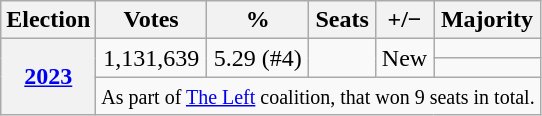<table class="wikitable" style="text-align:center;">
<tr>
<th>Election</th>
<th>Votes</th>
<th>%</th>
<th>Seats</th>
<th>+/−</th>
<th>Majority</th>
</tr>
<tr>
<th rowspan="3"><a href='#'>2023</a></th>
<td rowspan="2">1,131,639</td>
<td rowspan="2">5.29 (#4)</td>
<td rowspan="2"></td>
<td rowspan="2">New</td>
<td> </td>
</tr>
<tr>
<td> </td>
</tr>
<tr>
<td colspan="5"><small>As part of <a href='#'>The Left</a> coalition, that won 9 seats in total.</small></td>
</tr>
</table>
